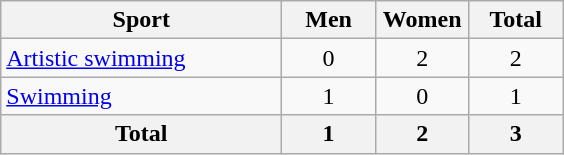<table class="wikitable sortable" style="text-align:center;">
<tr>
<th width=180>Sport</th>
<th width=55>Men</th>
<th width=55>Women</th>
<th width=55>Total</th>
</tr>
<tr>
<td align=left><a href='#'>Artistic swimming</a></td>
<td>0</td>
<td>2</td>
<td>2</td>
</tr>
<tr>
<td align=left><a href='#'>Swimming</a></td>
<td>1</td>
<td>0</td>
<td>1</td>
</tr>
<tr>
<th>Total</th>
<th>1</th>
<th>2</th>
<th>3</th>
</tr>
</table>
